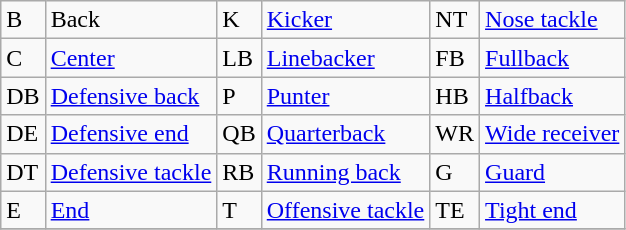<table class="wikitable">
<tr>
<td>B</td>
<td>Back</td>
<td>K</td>
<td><a href='#'>Kicker</a></td>
<td>NT</td>
<td><a href='#'>Nose tackle</a></td>
</tr>
<tr>
<td>C</td>
<td><a href='#'>Center</a></td>
<td>LB</td>
<td><a href='#'>Linebacker</a></td>
<td>FB</td>
<td><a href='#'>Fullback</a></td>
</tr>
<tr>
<td>DB</td>
<td><a href='#'>Defensive back</a></td>
<td>P</td>
<td><a href='#'>Punter</a></td>
<td>HB</td>
<td><a href='#'>Halfback</a></td>
</tr>
<tr>
<td>DE</td>
<td><a href='#'>Defensive end</a></td>
<td>QB</td>
<td><a href='#'>Quarterback</a></td>
<td>WR</td>
<td><a href='#'>Wide receiver</a></td>
</tr>
<tr>
<td>DT</td>
<td><a href='#'>Defensive tackle</a></td>
<td>RB</td>
<td><a href='#'>Running back</a></td>
<td>G</td>
<td><a href='#'>Guard</a></td>
</tr>
<tr>
<td>E</td>
<td><a href='#'>End</a></td>
<td>T</td>
<td><a href='#'>Offensive tackle</a></td>
<td>TE</td>
<td><a href='#'>Tight end</a></td>
</tr>
<tr>
</tr>
</table>
